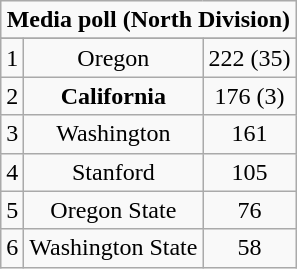<table class="wikitable" style="display: inline-table;">
<tr>
<td align="center" Colspan="3"><strong>Media poll (North Division)</strong></td>
</tr>
<tr align="center">
</tr>
<tr align="center">
<td>1</td>
<td>Oregon</td>
<td>222 (35)</td>
</tr>
<tr align="center">
<td>2</td>
<td><strong>California</strong></td>
<td>176 (3)</td>
</tr>
<tr align="center">
<td>3</td>
<td>Washington</td>
<td>161</td>
</tr>
<tr align="center">
<td>4</td>
<td>Stanford</td>
<td>105</td>
</tr>
<tr align="center">
<td>5</td>
<td>Oregon State</td>
<td>76</td>
</tr>
<tr align="center">
<td>6</td>
<td>Washington State</td>
<td>58</td>
</tr>
</table>
